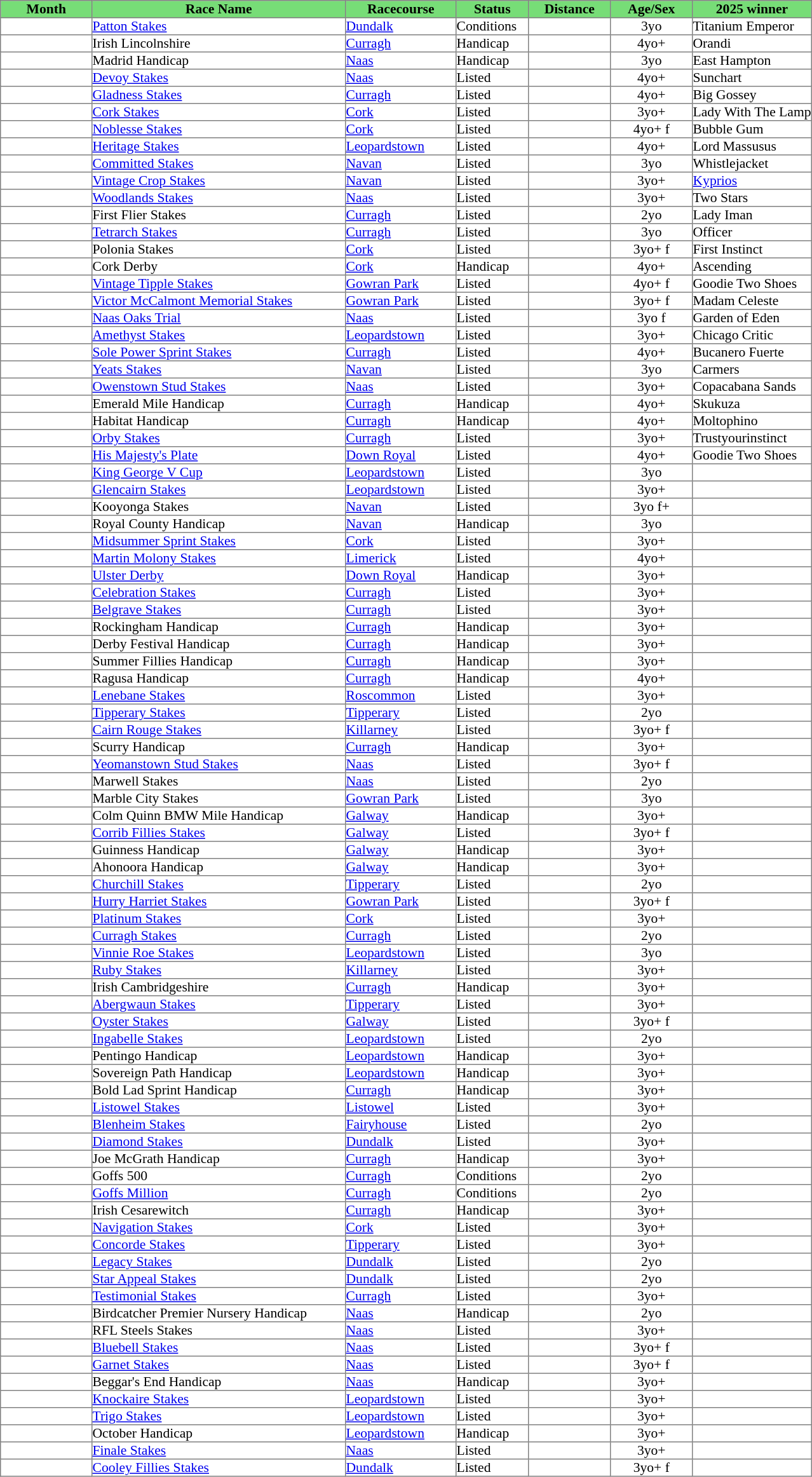<table class = "sortable" | border="1" cellpadding="0" style="border-collapse: collapse; font-size:90%">
<tr bgcolor="#77dd77" align="center">
<th>Month</th>
<th>Race Name</th>
<th>Racecourse</th>
<th>Status</th>
<th>Distance</th>
<th>Age/Sex</th>
<th><strong>2025 winner</strong></th>
</tr>
<tr>
<td width="95" style="text-align:center"></td>
<td width="265"><a href='#'>Patton Stakes</a></td>
<td width="115"><a href='#'>Dundalk</a></td>
<td width="75">Conditions</td>
<td width="85" style="text-align:center"></td>
<td width="85" style="text-align:center">3yo</td>
<td>Titanium Emperor</td>
</tr>
<tr>
<td style="text-align:center"></td>
<td>Irish Lincolnshire</td>
<td><a href='#'>Curragh</a></td>
<td>Handicap</td>
<td style="text-align:center"></td>
<td style="text-align:center">4yo+</td>
<td>Orandi</td>
</tr>
<tr>
<td style="text-align:center"></td>
<td>Madrid Handicap</td>
<td><a href='#'>Naas</a></td>
<td>Handicap</td>
<td style="text-align:center"></td>
<td style="text-align:center">3yo</td>
<td>East Hampton</td>
</tr>
<tr>
<td style="text-align:center"></td>
<td><a href='#'>Devoy Stakes</a></td>
<td><a href='#'>Naas</a></td>
<td>Listed</td>
<td style="text-align:center"></td>
<td style="text-align:center">4yo+</td>
<td>Sunchart</td>
</tr>
<tr>
<td style="text-align:center"></td>
<td><a href='#'>Gladness Stakes</a></td>
<td><a href='#'>Curragh</a></td>
<td>Listed</td>
<td style="text-align:center"></td>
<td style="text-align:center">4yo+</td>
<td>Big Gossey</td>
</tr>
<tr>
<td style="text-align:center"></td>
<td><a href='#'>Cork Stakes</a></td>
<td><a href='#'>Cork</a></td>
<td>Listed</td>
<td style="text-align:center"></td>
<td style="text-align:center">3yo+</td>
<td>Lady With The Lamp</td>
</tr>
<tr>
<td style="text-align:center"></td>
<td><a href='#'>Noblesse Stakes</a></td>
<td><a href='#'>Cork</a></td>
<td>Listed</td>
<td style="text-align:center"></td>
<td style="text-align:center">4yo+ f</td>
<td>Bubble Gum</td>
</tr>
<tr>
<td style="text-align:center"></td>
<td><a href='#'>Heritage Stakes</a></td>
<td><a href='#'>Leopardstown</a></td>
<td>Listed</td>
<td style="text-align:center"></td>
<td style="text-align:center">4yo+</td>
<td>Lord Massusus</td>
</tr>
<tr>
<td style="text-align:center"></td>
<td><a href='#'>Committed Stakes</a></td>
<td><a href='#'>Navan</a></td>
<td>Listed</td>
<td style="text-align:center"></td>
<td style="text-align:center">3yo</td>
<td>Whistlejacket</td>
</tr>
<tr>
<td style="text-align:center"></td>
<td><a href='#'>Vintage Crop Stakes</a></td>
<td><a href='#'>Navan</a></td>
<td>Listed</td>
<td style="text-align:center"></td>
<td style="text-align:center">3yo+</td>
<td><a href='#'>Kyprios</a></td>
</tr>
<tr>
<td style="text-align:center"></td>
<td><a href='#'>Woodlands Stakes</a></td>
<td><a href='#'>Naas</a></td>
<td>Listed</td>
<td style="text-align:center"></td>
<td style="text-align:center">3yo+</td>
<td>Two Stars</td>
</tr>
<tr>
<td style="text-align:center"></td>
<td>First Flier Stakes</td>
<td><a href='#'>Curragh</a></td>
<td>Listed</td>
<td style="text-align:center"></td>
<td style="text-align:center">2yo</td>
<td>Lady Iman</td>
</tr>
<tr>
<td style="text-align:center"></td>
<td><a href='#'>Tetrarch Stakes</a></td>
<td><a href='#'>Curragh</a></td>
<td>Listed</td>
<td style="text-align:center"></td>
<td style="text-align:center">3yo</td>
<td>Officer</td>
</tr>
<tr>
<td style="text-align:center"></td>
<td>Polonia Stakes</td>
<td><a href='#'>Cork</a></td>
<td>Listed</td>
<td style="text-align:center"></td>
<td style="text-align:center">3yo+ f</td>
<td>First Instinct</td>
</tr>
<tr>
<td style="text-align:center"></td>
<td>Cork Derby</td>
<td><a href='#'>Cork</a></td>
<td>Handicap</td>
<td style="text-align:center"></td>
<td style="text-align:center">4yo+</td>
<td>Ascending</td>
</tr>
<tr>
<td style="text-align:center"></td>
<td><a href='#'>Vintage Tipple Stakes</a></td>
<td><a href='#'>Gowran Park</a></td>
<td>Listed</td>
<td style="text-align:center"></td>
<td style="text-align:center">4yo+ f</td>
<td>Goodie Two Shoes</td>
</tr>
<tr>
<td style="text-align:center"></td>
<td><a href='#'>Victor McCalmont Memorial Stakes</a></td>
<td><a href='#'>Gowran Park</a></td>
<td>Listed</td>
<td style="text-align:center"></td>
<td style="text-align:center">3yo+ f</td>
<td>Madam Celeste</td>
</tr>
<tr>
<td style="text-align:center"></td>
<td><a href='#'>Naas Oaks Trial</a></td>
<td><a href='#'>Naas</a></td>
<td>Listed</td>
<td style="text-align:center"></td>
<td style="text-align:center">3yo f</td>
<td>Garden of Eden</td>
</tr>
<tr>
<td style="text-align:center"></td>
<td><a href='#'>Amethyst Stakes</a></td>
<td><a href='#'>Leopardstown</a></td>
<td>Listed</td>
<td style="text-align:center"></td>
<td style="text-align:center">3yo+</td>
<td>Chicago Critic</td>
</tr>
<tr>
<td style="text-align:center"></td>
<td><a href='#'>Sole Power Sprint Stakes</a></td>
<td><a href='#'>Curragh</a></td>
<td>Listed</td>
<td style="text-align:center"></td>
<td style="text-align:center">4yo+</td>
<td>Bucanero Fuerte</td>
</tr>
<tr>
<td style="text-align:center"></td>
<td><a href='#'>Yeats Stakes</a></td>
<td><a href='#'>Navan</a></td>
<td>Listed</td>
<td style="text-align:center"></td>
<td style="text-align:center">3yo</td>
<td>Carmers</td>
</tr>
<tr>
<td style="text-align:center"></td>
<td><a href='#'>Owenstown Stud Stakes</a></td>
<td><a href='#'>Naas</a></td>
<td>Listed</td>
<td style="text-align:center"></td>
<td style="text-align:center">3yo+</td>
<td>Copacabana Sands</td>
</tr>
<tr>
<td style="text-align:center"></td>
<td>Emerald Mile Handicap</td>
<td><a href='#'>Curragh</a></td>
<td>Handicap</td>
<td style="text-align:center"></td>
<td style="text-align:center">4yo+</td>
<td>Skukuza</td>
</tr>
<tr>
<td style="text-align:center"></td>
<td>Habitat Handicap</td>
<td><a href='#'>Curragh</a></td>
<td>Handicap</td>
<td style="text-align:center"></td>
<td style="text-align:center">4yo+</td>
<td>Moltophino</td>
</tr>
<tr>
<td style="text-align:center"></td>
<td><a href='#'>Orby Stakes</a></td>
<td><a href='#'>Curragh</a></td>
<td>Listed</td>
<td style="text-align:center"></td>
<td style="text-align:center">3yo+</td>
<td>Trustyourinstinct</td>
</tr>
<tr>
<td style="text-align:center"></td>
<td><a href='#'>His Majesty's Plate</a></td>
<td><a href='#'>Down Royal</a></td>
<td>Listed</td>
<td style="text-align:center"></td>
<td style="text-align:center">4yo+</td>
<td>Goodie Two Shoes</td>
</tr>
<tr>
<td style="text-align:center"></td>
<td><a href='#'>King George V Cup</a></td>
<td><a href='#'>Leopardstown</a></td>
<td>Listed</td>
<td style="text-align:center"></td>
<td style="text-align:center">3yo</td>
<td></td>
</tr>
<tr>
<td style="text-align:center"></td>
<td><a href='#'>Glencairn Stakes</a></td>
<td><a href='#'>Leopardstown</a></td>
<td>Listed</td>
<td style="text-align:center"></td>
<td style="text-align:center">3yo+</td>
<td></td>
</tr>
<tr>
<td style="text-align:center"></td>
<td>Kooyonga Stakes</td>
<td><a href='#'>Navan</a></td>
<td>Listed</td>
<td style="text-align:center"></td>
<td style="text-align:center">3yo f+</td>
<td></td>
</tr>
<tr>
<td style="text-align:center"></td>
<td>Royal County Handicap</td>
<td><a href='#'>Navan</a></td>
<td>Handicap</td>
<td style="text-align:center"></td>
<td style="text-align:center">3yo</td>
<td></td>
</tr>
<tr>
<td style="text-align:center"></td>
<td><a href='#'>Midsummer Sprint Stakes</a></td>
<td><a href='#'>Cork</a></td>
<td>Listed</td>
<td style="text-align:center"></td>
<td style="text-align:center">3yo+</td>
<td></td>
</tr>
<tr>
<td style="text-align:center"></td>
<td><a href='#'>Martin Molony Stakes</a></td>
<td><a href='#'>Limerick</a></td>
<td>Listed</td>
<td style="text-align:center"></td>
<td style="text-align:center">4yo+</td>
<td></td>
</tr>
<tr>
<td style="text-align:center"></td>
<td><a href='#'>Ulster Derby</a></td>
<td><a href='#'>Down Royal</a></td>
<td>Handicap</td>
<td style="text-align:center"></td>
<td style="text-align:center">3yo+</td>
<td></td>
</tr>
<tr>
<td style="text-align:center"></td>
<td><a href='#'>Celebration Stakes</a></td>
<td><a href='#'>Curragh</a></td>
<td>Listed</td>
<td style="text-align:center"></td>
<td style="text-align:center">3yo+</td>
<td></td>
</tr>
<tr>
<td style="text-align:center"></td>
<td><a href='#'>Belgrave Stakes</a></td>
<td><a href='#'>Curragh</a></td>
<td>Listed</td>
<td style="text-align:center"></td>
<td style="text-align:center">3yo+</td>
<td></td>
</tr>
<tr>
<td style="text-align:center"></td>
<td>Rockingham Handicap</td>
<td><a href='#'>Curragh</a></td>
<td>Handicap</td>
<td style="text-align:center"></td>
<td style="text-align:center">3yo+</td>
<td></td>
</tr>
<tr>
<td style="text-align:center"></td>
<td>Derby Festival Handicap</td>
<td><a href='#'>Curragh</a></td>
<td>Handicap</td>
<td style="text-align:center"></td>
<td style="text-align:center">3yo+</td>
<td></td>
</tr>
<tr>
<td style="text-align:center"></td>
<td>Summer Fillies Handicap</td>
<td><a href='#'>Curragh</a></td>
<td>Handicap</td>
<td style="text-align:center"></td>
<td style="text-align:center">3yo+</td>
<td></td>
</tr>
<tr>
<td style="text-align:center"></td>
<td>Ragusa Handicap</td>
<td><a href='#'>Curragh</a></td>
<td>Handicap</td>
<td style="text-align:center"></td>
<td style="text-align:center">4yo+</td>
<td></td>
</tr>
<tr>
<td style="text-align:center"></td>
<td><a href='#'>Lenebane Stakes</a></td>
<td><a href='#'>Roscommon</a></td>
<td>Listed</td>
<td style="text-align:center"></td>
<td style="text-align:center">3yo+</td>
<td></td>
</tr>
<tr>
<td style="text-align:center"></td>
<td><a href='#'>Tipperary Stakes</a></td>
<td><a href='#'>Tipperary</a></td>
<td>Listed</td>
<td style="text-align:center"></td>
<td style="text-align:center">2yo</td>
<td></td>
</tr>
<tr>
<td style="text-align:center"></td>
<td><a href='#'>Cairn Rouge Stakes</a></td>
<td><a href='#'>Killarney</a></td>
<td>Listed</td>
<td style="text-align:center"></td>
<td style="text-align:center">3yo+ f</td>
<td></td>
</tr>
<tr>
<td style="text-align:center"></td>
<td>Scurry Handicap</td>
<td><a href='#'>Curragh</a></td>
<td>Handicap</td>
<td style="text-align:center"></td>
<td style="text-align:center">3yo+</td>
<td></td>
</tr>
<tr>
<td style="text-align:center"></td>
<td><a href='#'>Yeomanstown Stud Stakes</a></td>
<td><a href='#'>Naas</a></td>
<td>Listed</td>
<td style="text-align:center"></td>
<td style="text-align:center">3yo+ f</td>
<td></td>
</tr>
<tr>
<td style="text-align:center"></td>
<td>Marwell Stakes</td>
<td><a href='#'>Naas</a></td>
<td>Listed</td>
<td style="text-align:center"></td>
<td style="text-align:center">2yo</td>
<td></td>
</tr>
<tr>
<td style="text-align:center"></td>
<td>Marble City Stakes</td>
<td><a href='#'>Gowran Park</a></td>
<td>Listed</td>
<td style="text-align:center"></td>
<td style="text-align:center">3yo</td>
<td></td>
</tr>
<tr>
<td style="text-align:center"></td>
<td>Colm Quinn BMW Mile Handicap</td>
<td><a href='#'>Galway</a></td>
<td>Handicap</td>
<td style="text-align:center"></td>
<td style="text-align:center">3yo+</td>
<td></td>
</tr>
<tr>
<td style="text-align:center"></td>
<td><a href='#'>Corrib Fillies Stakes</a></td>
<td><a href='#'>Galway</a></td>
<td>Listed</td>
<td style="text-align:center"></td>
<td style="text-align:center">3yo+ f</td>
<td></td>
</tr>
<tr>
<td style="text-align:center"></td>
<td>Guinness Handicap</td>
<td><a href='#'>Galway</a></td>
<td>Handicap</td>
<td style="text-align:center"></td>
<td style="text-align:center">3yo+</td>
<td></td>
</tr>
<tr>
<td style="text-align:center"></td>
<td>Ahonoora Handicap</td>
<td><a href='#'>Galway</a></td>
<td>Handicap</td>
<td style="text-align:center"></td>
<td style="text-align:center">3yo+</td>
<td></td>
</tr>
<tr>
<td style="text-align:center"></td>
<td><a href='#'>Churchill Stakes</a></td>
<td><a href='#'>Tipperary</a></td>
<td>Listed</td>
<td style="text-align:center"></td>
<td style="text-align:center">2yo</td>
<td></td>
</tr>
<tr>
<td style="text-align:center"></td>
<td><a href='#'>Hurry Harriet Stakes</a></td>
<td><a href='#'>Gowran Park</a></td>
<td>Listed</td>
<td style="text-align:center"></td>
<td style="text-align:center">3yo+ f</td>
<td></td>
</tr>
<tr>
<td style="text-align:center"></td>
<td><a href='#'>Platinum Stakes</a></td>
<td><a href='#'>Cork</a></td>
<td>Listed</td>
<td style="text-align:center"></td>
<td style="text-align:center">3yo+</td>
<td></td>
</tr>
<tr>
<td style="text-align:center"></td>
<td><a href='#'>Curragh Stakes</a></td>
<td><a href='#'>Curragh</a></td>
<td>Listed</td>
<td style="text-align:center"></td>
<td style="text-align:center">2yo</td>
<td></td>
</tr>
<tr>
<td style="text-align:center"></td>
<td><a href='#'>Vinnie Roe Stakes</a></td>
<td><a href='#'>Leopardstown</a></td>
<td>Listed</td>
<td style="text-align:center"></td>
<td style="text-align:center">3yo</td>
<td></td>
</tr>
<tr>
<td style="text-align:center"></td>
<td><a href='#'>Ruby Stakes</a></td>
<td><a href='#'>Killarney</a></td>
<td>Listed</td>
<td style="text-align:center"></td>
<td style="text-align:center">3yo+</td>
<td></td>
</tr>
<tr>
<td style="text-align:center"></td>
<td>Irish Cambridgeshire</td>
<td><a href='#'>Curragh</a></td>
<td>Handicap</td>
<td style="text-align:center"></td>
<td style="text-align:center">3yo+</td>
<td></td>
</tr>
<tr>
<td style="text-align:center"></td>
<td><a href='#'>Abergwaun Stakes</a></td>
<td><a href='#'>Tipperary</a></td>
<td>Listed</td>
<td style="text-align:center"></td>
<td style="text-align:center">3yo+</td>
<td></td>
</tr>
<tr>
<td style="text-align:center"></td>
<td><a href='#'>Oyster Stakes</a></td>
<td><a href='#'>Galway</a></td>
<td>Listed</td>
<td style="text-align:center"></td>
<td style="text-align:center">3yo+ f</td>
<td></td>
</tr>
<tr>
<td style="text-align:center"></td>
<td><a href='#'>Ingabelle Stakes</a></td>
<td><a href='#'>Leopardstown</a></td>
<td>Listed</td>
<td style="text-align:center"></td>
<td style="text-align:center">2yo</td>
<td></td>
</tr>
<tr>
<td style="text-align:center"></td>
<td>Pentingo Handicap</td>
<td><a href='#'>Leopardstown</a></td>
<td>Handicap</td>
<td style="text-align:center"></td>
<td style="text-align:center">3yo+</td>
<td></td>
</tr>
<tr>
<td style="text-align:center"></td>
<td>Sovereign Path Handicap</td>
<td><a href='#'>Leopardstown</a></td>
<td>Handicap</td>
<td style="text-align:center"></td>
<td style="text-align:center">3yo+</td>
<td></td>
</tr>
<tr>
<td style="text-align:center"></td>
<td>Bold Lad Sprint Handicap</td>
<td><a href='#'>Curragh</a></td>
<td>Handicap</td>
<td style="text-align:center"></td>
<td style="text-align:center">3yo+</td>
<td></td>
</tr>
<tr>
<td style="text-align:center"></td>
<td><a href='#'>Listowel Stakes</a></td>
<td><a href='#'>Listowel</a></td>
<td>Listed</td>
<td style="text-align:center"></td>
<td style="text-align:center">3yo+</td>
<td></td>
</tr>
<tr>
<td style="text-align:center"></td>
<td><a href='#'>Blenheim Stakes</a></td>
<td><a href='#'>Fairyhouse</a></td>
<td>Listed</td>
<td style="text-align:center"></td>
<td style="text-align:center">2yo</td>
<td></td>
</tr>
<tr>
<td style="text-align:center"></td>
<td><a href='#'>Diamond Stakes</a></td>
<td><a href='#'>Dundalk</a></td>
<td>Listed</td>
<td style="text-align:center"></td>
<td style="text-align:center">3yo+</td>
<td></td>
</tr>
<tr>
<td style="text-align:center"></td>
<td>Joe McGrath Handicap</td>
<td><a href='#'>Curragh</a></td>
<td>Handicap</td>
<td style="text-align:center"></td>
<td style="text-align:center">3yo+</td>
<td></td>
</tr>
<tr>
<td style="text-align:center"></td>
<td>Goffs 500</td>
<td><a href='#'>Curragh</a></td>
<td>Conditions</td>
<td style="text-align:center"></td>
<td style="text-align:center">2yo</td>
<td></td>
</tr>
<tr>
<td style="text-align:center"></td>
<td><a href='#'>Goffs Million</a></td>
<td><a href='#'>Curragh</a></td>
<td>Conditions</td>
<td style="text-align:center"></td>
<td style="text-align:center">2yo</td>
<td></td>
</tr>
<tr>
<td style="text-align:center"></td>
<td>Irish Cesarewitch</td>
<td><a href='#'>Curragh</a></td>
<td>Handicap</td>
<td style="text-align:center"></td>
<td style="text-align:center">3yo+</td>
<td></td>
</tr>
<tr>
<td style="text-align:center"></td>
<td><a href='#'>Navigation Stakes</a></td>
<td><a href='#'>Cork</a></td>
<td>Listed</td>
<td style="text-align:center"></td>
<td style="text-align:center">3yo+</td>
<td></td>
</tr>
<tr>
<td style="text-align:center"></td>
<td><a href='#'>Concorde Stakes</a></td>
<td><a href='#'>Tipperary</a></td>
<td>Listed</td>
<td style="text-align:center"></td>
<td style="text-align:center">3yo+</td>
<td></td>
</tr>
<tr>
<td style="text-align:center"></td>
<td><a href='#'>Legacy Stakes</a></td>
<td><a href='#'>Dundalk</a></td>
<td>Listed</td>
<td style="text-align:center"></td>
<td style="text-align:center">2yo</td>
<td></td>
</tr>
<tr>
<td style="text-align:center"></td>
<td><a href='#'>Star Appeal Stakes</a></td>
<td><a href='#'>Dundalk</a></td>
<td>Listed</td>
<td style="text-align:center"></td>
<td style="text-align:center">2yo</td>
<td></td>
</tr>
<tr>
<td style="text-align:center"></td>
<td><a href='#'>Testimonial Stakes</a></td>
<td><a href='#'>Curragh</a></td>
<td>Listed</td>
<td style="text-align:center"></td>
<td style="text-align:center">3yo+</td>
<td></td>
</tr>
<tr>
<td style="text-align:center"></td>
<td>Birdcatcher Premier Nursery Handicap</td>
<td><a href='#'>Naas</a></td>
<td>Handicap</td>
<td style="text-align:center"></td>
<td style="text-align:center">2yo</td>
<td></td>
</tr>
<tr>
<td style="text-align:center"></td>
<td>RFL Steels Stakes</td>
<td><a href='#'>Naas</a></td>
<td>Listed</td>
<td style="text-align:center"></td>
<td style="text-align:center">3yo+</td>
<td></td>
</tr>
<tr>
<td style="text-align:center"></td>
<td><a href='#'>Bluebell Stakes</a></td>
<td><a href='#'>Naas</a></td>
<td>Listed</td>
<td style="text-align:center"></td>
<td style="text-align:center">3yo+ f</td>
<td></td>
</tr>
<tr>
<td style="text-align:center"></td>
<td><a href='#'>Garnet Stakes</a></td>
<td><a href='#'>Naas</a></td>
<td>Listed</td>
<td style="text-align:center"></td>
<td style="text-align:center">3yo+ f</td>
<td></td>
</tr>
<tr>
<td style="text-align:center"></td>
<td>Beggar's End Handicap</td>
<td><a href='#'>Naas</a></td>
<td>Handicap</td>
<td style="text-align:center"></td>
<td style="text-align:center">3yo+</td>
<td></td>
</tr>
<tr>
<td style="text-align:center"></td>
<td><a href='#'>Knockaire Stakes</a></td>
<td><a href='#'>Leopardstown</a></td>
<td>Listed</td>
<td style="text-align:center"></td>
<td style="text-align:center">3yo+</td>
<td></td>
</tr>
<tr>
<td style="text-align:center"></td>
<td><a href='#'>Trigo Stakes</a></td>
<td><a href='#'>Leopardstown</a></td>
<td>Listed</td>
<td style="text-align:center"></td>
<td style="text-align:center">3yo+</td>
<td></td>
</tr>
<tr>
<td style="text-align:center"></td>
<td>October Handicap</td>
<td><a href='#'>Leopardstown</a></td>
<td>Handicap</td>
<td style="text-align:center"></td>
<td style="text-align:center">3yo+</td>
<td></td>
</tr>
<tr>
<td style="text-align:center"></td>
<td><a href='#'>Finale Stakes</a></td>
<td><a href='#'>Naas</a></td>
<td>Listed</td>
<td style="text-align:center"></td>
<td style="text-align:center">3yo+</td>
<td></td>
</tr>
<tr>
<td style="text-align:center"></td>
<td><a href='#'>Cooley Fillies Stakes</a></td>
<td><a href='#'>Dundalk</a></td>
<td>Listed</td>
<td style="text-align:center"></td>
<td style="text-align:center">3yo+ f</td>
<td></td>
</tr>
</table>
